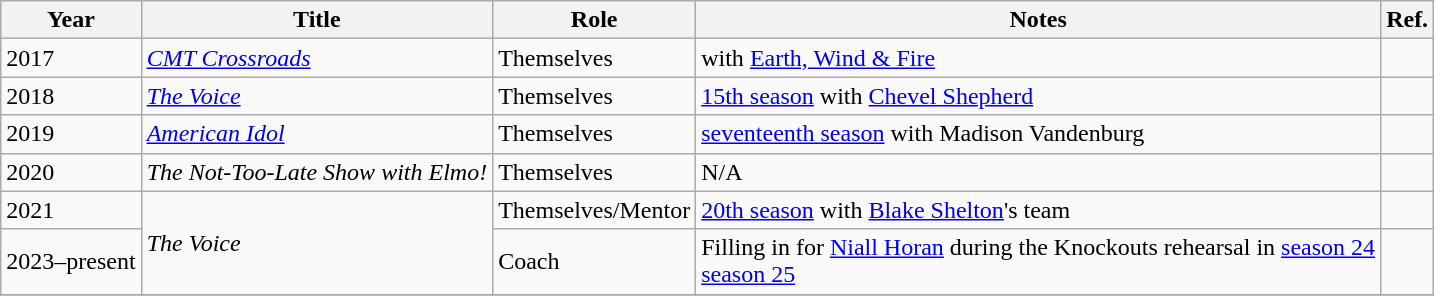<table class="wikitable">
<tr>
<th>Year</th>
<th>Title</th>
<th>Role</th>
<th>Notes</th>
<th>Ref.</th>
</tr>
<tr>
<td>2017</td>
<td><em><a href='#'>CMT Crossroads</a></em></td>
<td>Themselves</td>
<td>with <a href='#'>Earth, Wind & Fire</a></td>
<td></td>
</tr>
<tr>
<td>2018</td>
<td><em><a href='#'>The Voice</a></em></td>
<td>Themselves</td>
<td><a href='#'>15th season</a> with <a href='#'>Chevel Shepherd</a></td>
<td></td>
</tr>
<tr>
<td>2019</td>
<td><em><a href='#'>American Idol</a></em></td>
<td>Themselves</td>
<td><a href='#'>seventeenth season</a> with Madison Vandenburg</td>
<td></td>
</tr>
<tr>
<td>2020</td>
<td><em>The Not-Too-Late Show with Elmo!</em></td>
<td>Themselves</td>
<td>N/A</td>
<td></td>
</tr>
<tr>
<td>2021</td>
<td rowspan=2><em>The Voice</em></td>
<td>Themselves/Mentor</td>
<td><a href='#'>20th season</a> with <a href='#'>Blake Shelton</a>'s team</td>
<td></td>
</tr>
<tr>
<td>2023–present</td>
<td>Coach</td>
<td>Filling in for <a href='#'>Niall Horan</a> during the Knockouts rehearsal in <a href='#'>season 24</a><br><a href='#'>season 25</a></td>
<td></td>
</tr>
<tr>
</tr>
</table>
